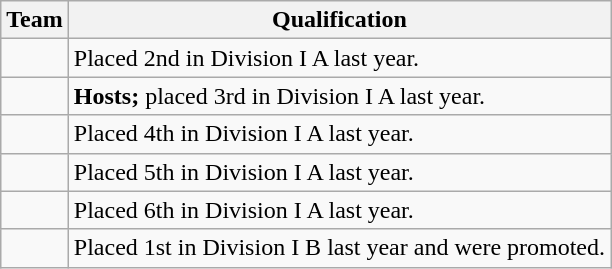<table class="wikitable">
<tr>
<th>Team</th>
<th>Qualification</th>
</tr>
<tr>
<td></td>
<td>Placed 2nd in Division I A last year.</td>
</tr>
<tr>
<td></td>
<td><strong>Hosts;</strong> placed 3rd in Division I A last year.</td>
</tr>
<tr>
<td></td>
<td>Placed 4th in Division I A last year.</td>
</tr>
<tr>
<td></td>
<td>Placed 5th in Division I A last year.</td>
</tr>
<tr>
<td></td>
<td>Placed 6th in Division I A last year.</td>
</tr>
<tr>
<td></td>
<td>Placed 1st in Division I B last year and were promoted.</td>
</tr>
</table>
